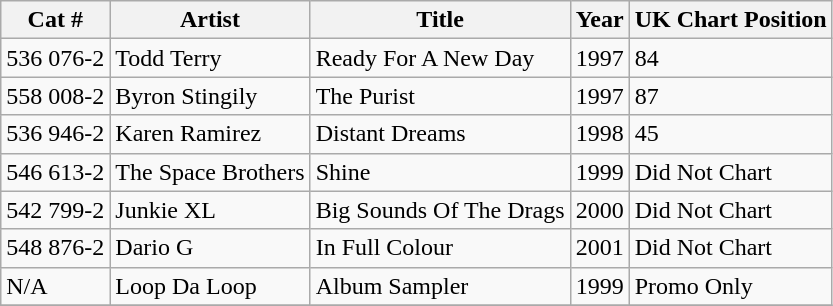<table class="wikitable">
<tr>
<th>Cat #</th>
<th>Artist</th>
<th>Title</th>
<th>Year</th>
<th>UK Chart Position</th>
</tr>
<tr>
<td>536 076-2</td>
<td>Todd Terry</td>
<td>Ready For A New Day</td>
<td>1997</td>
<td>84</td>
</tr>
<tr>
<td>558 008-2</td>
<td>Byron Stingily</td>
<td>The Purist</td>
<td>1997</td>
<td>87</td>
</tr>
<tr>
<td>536 946-2</td>
<td>Karen Ramirez</td>
<td>Distant Dreams</td>
<td>1998</td>
<td>45</td>
</tr>
<tr>
<td>546 613-2</td>
<td>The Space Brothers</td>
<td>Shine</td>
<td>1999</td>
<td>Did Not Chart</td>
</tr>
<tr>
<td>542 799-2</td>
<td>Junkie XL</td>
<td>Big Sounds Of The Drags</td>
<td>2000</td>
<td>Did Not Chart</td>
</tr>
<tr>
<td>548 876-2</td>
<td>Dario G</td>
<td>In Full Colour</td>
<td>2001</td>
<td>Did Not Chart</td>
</tr>
<tr>
<td>N/A</td>
<td>Loop Da Loop</td>
<td>Album Sampler</td>
<td>1999</td>
<td>Promo Only</td>
</tr>
<tr>
</tr>
</table>
